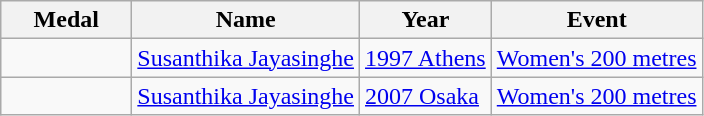<table class="wikitable sortable">
<tr>
<th style="width:5em;">Medal</th>
<th>Name</th>
<th>Year</th>
<th>Event</th>
</tr>
<tr>
<td></td>
<td><a href='#'>Susanthika Jayasinghe</a></td>
<td><a href='#'>1997 Athens</a></td>
<td><a href='#'>Women's 200 metres</a></td>
</tr>
<tr>
<td></td>
<td><a href='#'>Susanthika Jayasinghe</a></td>
<td><a href='#'>2007 Osaka</a></td>
<td><a href='#'>Women's 200 metres</a></td>
</tr>
</table>
